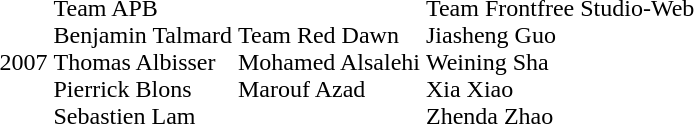<table>
<tr>
<td>2007</td>
<td> Team APB<br>Benjamin Talmard<br>Thomas Albisser<br>Pierrick Blons<br>Sebastien Lam</td>
<td> Team Red Dawn<br>Mohamed Alsalehi<br>Marouf Azad</td>
<td> Team Frontfree Studio-Web<br>Jiasheng Guo<br>Weining Sha<br>Xia Xiao<br>Zhenda Zhao</td>
</tr>
</table>
